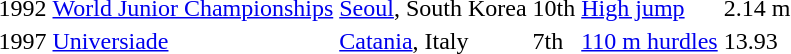<table>
<tr>
<td>1992</td>
<td><a href='#'>World Junior Championships</a></td>
<td><a href='#'>Seoul</a>, South Korea</td>
<td>10th</td>
<td><a href='#'>High jump</a></td>
<td>2.14 m</td>
</tr>
<tr>
<td>1997</td>
<td><a href='#'>Universiade</a></td>
<td><a href='#'>Catania</a>, Italy</td>
<td>7th</td>
<td><a href='#'>110 m hurdles</a></td>
<td>13.93</td>
</tr>
</table>
